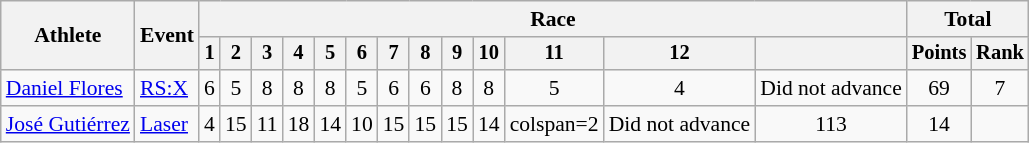<table class=wikitable style=font-size:90%;text-align:center>
<tr>
<th rowspan=2>Athlete</th>
<th rowspan=2>Event</th>
<th colspan=13>Race</th>
<th colspan=2>Total</th>
</tr>
<tr style=font-size:95%>
<th>1</th>
<th>2</th>
<th>3</th>
<th>4</th>
<th>5</th>
<th>6</th>
<th>7</th>
<th>8</th>
<th>9</th>
<th>10</th>
<th>11</th>
<th>12</th>
<th></th>
<th>Points</th>
<th>Rank</th>
</tr>
<tr>
<td align=left><a href='#'>Daniel Flores</a></td>
<td align=left><a href='#'>RS:X</a></td>
<td>6</td>
<td>5</td>
<td>8</td>
<td>8</td>
<td>8</td>
<td>5</td>
<td>6</td>
<td>6</td>
<td>8</td>
<td>8</td>
<td>5</td>
<td>4</td>
<td>Did not advance</td>
<td>69</td>
<td>7</td>
</tr>
<tr>
<td align=left><a href='#'>José Gutiérrez</a></td>
<td align=left><a href='#'>Laser</a></td>
<td>4</td>
<td>15</td>
<td>11</td>
<td>18</td>
<td>14</td>
<td>10</td>
<td>15</td>
<td>15</td>
<td>15</td>
<td>14</td>
<td>colspan=2 </td>
<td>Did not advance</td>
<td>113</td>
<td>14</td>
</tr>
</table>
